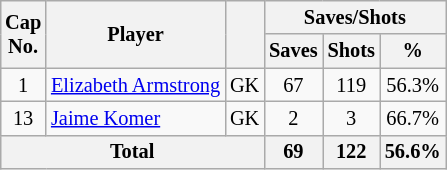<table class="wikitable sortable" style="text-align: center; font-size: 85%; margin-left: 1em;">
<tr>
<th rowspan="2">Cap<br>No.</th>
<th rowspan="2">Player</th>
<th rowspan="2"></th>
<th colspan="3">Saves/Shots</th>
</tr>
<tr>
<th>Saves</th>
<th>Shots</th>
<th>%</th>
</tr>
<tr>
<td>1</td>
<td style="text-align: left;" data-sort-value="Armstrong, Elizabeth"><a href='#'>Elizabeth Armstrong</a></td>
<td>GK</td>
<td>67</td>
<td>119</td>
<td>56.3%</td>
</tr>
<tr>
<td>13</td>
<td style="text-align: left;" data-sort-value="Komer, Jaime"><a href='#'>Jaime Komer</a></td>
<td>GK</td>
<td>2</td>
<td>3</td>
<td>66.7%</td>
</tr>
<tr>
<th colspan="3">Total</th>
<th>69</th>
<th>122</th>
<th>56.6%</th>
</tr>
</table>
